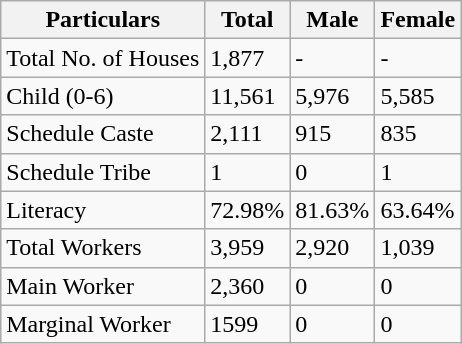<table class="wikitable">
<tr>
<th>Particulars</th>
<th>Total</th>
<th>Male</th>
<th>Female</th>
</tr>
<tr>
<td>Total No. of Houses</td>
<td>1,877</td>
<td>-</td>
<td>-</td>
</tr>
<tr>
<td>Child (0-6)</td>
<td>11,561</td>
<td>5,976</td>
<td>5,585</td>
</tr>
<tr>
<td>Schedule Caste</td>
<td>2,111</td>
<td>915</td>
<td>835</td>
</tr>
<tr>
<td>Schedule Tribe</td>
<td>1</td>
<td>0</td>
<td>1</td>
</tr>
<tr>
<td>Literacy</td>
<td>72.98%</td>
<td>81.63%</td>
<td>63.64%</td>
</tr>
<tr>
<td>Total Workers</td>
<td>3,959</td>
<td>2,920</td>
<td>1,039</td>
</tr>
<tr>
<td>Main Worker</td>
<td>2,360</td>
<td>0</td>
<td>0</td>
</tr>
<tr>
<td>Marginal Worker</td>
<td>1599</td>
<td>0</td>
<td>0</td>
</tr>
</table>
